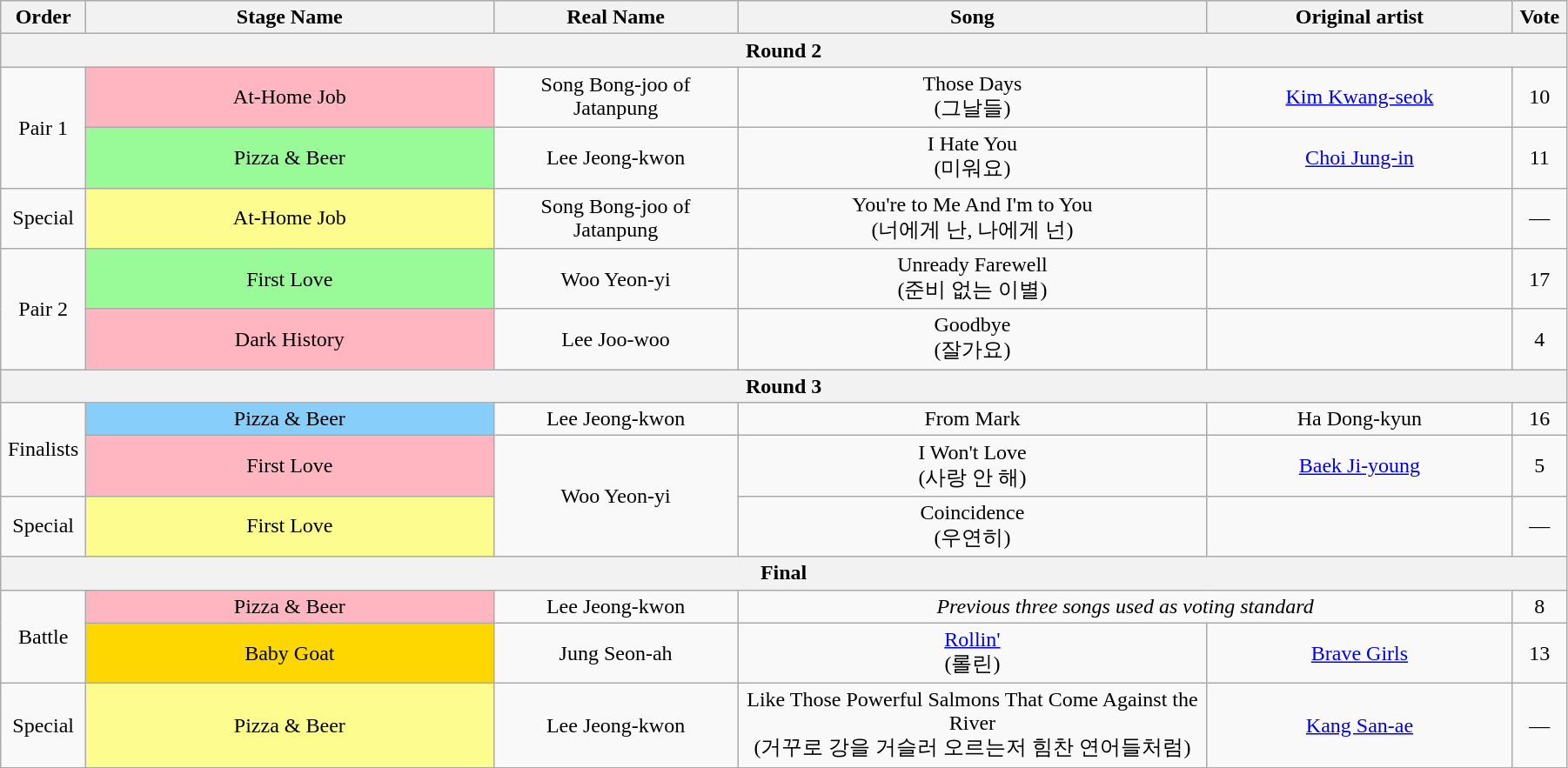<table class="wikitable" style="text-align:center; width:95%;">
<tr>
<th style="width:1%;">Order</th>
<th style="width:20%;">Stage Name</th>
<th style="width:12%;">Real Name</th>
<th style="width:23%;">Song</th>
<th style="width:15%;">Original artist</th>
<th style="width:1%;">Vote</th>
</tr>
<tr>
<th colspan=6>Round 2</th>
</tr>
<tr>
<td rowspan=2>Pair 1</td>
<td bgcolor="lightpink">At-Home Job</td>
<td>Song Bong-joo of Jatanpung</td>
<td>Those Days<br>(그날들)</td>
<td><a href='#'>Kim Kwang-seok</a></td>
<td>10</td>
</tr>
<tr>
<td bgcolor="palegreen">Pizza & Beer</td>
<td>Lee Jeong-kwon</td>
<td>I Hate You<br>(미워요)</td>
<td><a href='#'>Choi Jung-in</a></td>
<td>11</td>
</tr>
<tr>
<td>Special</td>
<td bgcolor="#FDFC8F">At-Home Job</td>
<td>Song Bong-joo of Jatanpung</td>
<td>You're to Me And I'm to You <br>(너에게 난, 나에게 넌)</td>
<td></td>
<td>—</td>
</tr>
<tr>
<td rowspan=2>Pair 2</td>
<td bgcolor="palegreen">First Love</td>
<td>Woo Yeon-yi</td>
<td>Unready Farewell<br>(준비 없는 이별)</td>
<td></td>
<td>17</td>
</tr>
<tr>
<td bgcolor="lightpink">Dark History</td>
<td>Lee Joo-woo</td>
<td>Goodbye<br>(잘가요)</td>
<td></td>
<td>4</td>
</tr>
<tr>
<th colspan=6>Round 3</th>
</tr>
<tr>
<td rowspan=2>Finalists</td>
<td bgcolor="lightskyblue">Pizza & Beer</td>
<td>Lee Jeong-kwon</td>
<td>From Mark</td>
<td>Ha Dong-kyun</td>
<td>16</td>
</tr>
<tr>
<td bgcolor="lightpink">First Love</td>
<td rowspan=2>Woo Yeon-yi</td>
<td>I Won't Love<br>(사랑 안 해)</td>
<td><a href='#'>Baek Ji-young</a></td>
<td>5</td>
</tr>
<tr>
<td>Special</td>
<td bgcolor="#FDFC8F">First Love</td>
<td>Coincidence<br>(우연히)</td>
<td></td>
<td>—</td>
</tr>
<tr>
<th colspan=6>Final</th>
</tr>
<tr>
<td rowspan=2>Battle</td>
<td bgcolor="lightpink">Pizza & Beer</td>
<td>Lee Jeong-kwon</td>
<td colspan=2><em>Previous three songs used as voting standard</em></td>
<td>8</td>
</tr>
<tr>
<td bgcolor="gold">Baby Goat</td>
<td>Jung Seon-ah</td>
<td><a href='#'>Rollin'</a><br>(롤린)</td>
<td><a href='#'>Brave Girls</a></td>
<td>13</td>
</tr>
<tr>
<td>Special</td>
<td bgcolor="#FDFC8F">Pizza & Beer</td>
<td>Lee Jeong-kwon</td>
<td>Like Those Powerful Salmons That Come Against the River<br>(거꾸로 강을 거슬러 오르는저 힘찬 연어들처럼)</td>
<td><a href='#'>Kang San-ae</a></td>
<td>—</td>
</tr>
</table>
